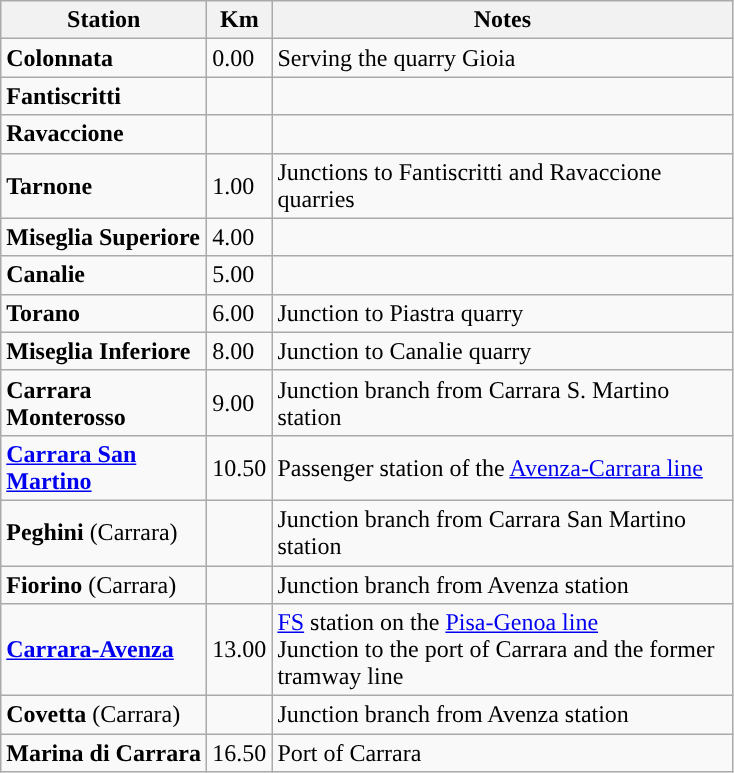<table class="wikitable sortable">
<tr>
<th width="130px">Station</th>
<th width="30px">Km</th>
<th width="300px">Notes</th>
</tr>
<tr>
<td><strong>Colonnata</strong></td>
<td><div>0.00</div></td>
<td>Serving the quarry Gioia</td>
</tr>
<tr>
<td><strong>Fantiscritti</strong></td>
<td><div></div></td>
<td></td>
</tr>
<tr>
<td><strong>Ravaccione</strong></td>
<td><div></div></td>
<td></td>
</tr>
<tr>
<td><strong>Tarnone</strong></td>
<td><div>1.00</div></td>
<td>Junctions to Fantiscritti and Ravaccione quarries</td>
</tr>
<tr>
<td><strong>Miseglia Superiore</strong></td>
<td><div>4.00</div></td>
<td></td>
</tr>
<tr>
<td><strong>Canalie</strong></td>
<td><div>5.00</div></td>
<td></td>
</tr>
<tr>
<td><strong>Torano</strong></td>
<td><div>6.00</div></td>
<td>Junction to Piastra quarry</td>
</tr>
<tr>
<td><strong>Miseglia Inferiore</strong></td>
<td><div>8.00</div></td>
<td>Junction to Canalie quarry</td>
</tr>
<tr>
<td><strong>Carrara Monterosso</strong></td>
<td><div>9.00</div></td>
<td>Junction branch from Carrara S. Martino station</td>
</tr>
<tr>
<td><strong><a href='#'>Carrara San Martino</a></strong></td>
<td><div>10.50</div></td>
<td>Passenger station of the <a href='#'>Avenza-Carrara line</a></td>
</tr>
<tr>
<td><strong>Peghini</strong> (Carrara)</td>
<td><div></div></td>
<td>Junction branch from Carrara San Martino station</td>
</tr>
<tr>
<td><strong>Fiorino</strong> (Carrara)</td>
<td><div></div></td>
<td>Junction branch from Avenza station</td>
</tr>
<tr>
<td><strong><a href='#'>Carrara-Avenza</a></strong></td>
<td><div>13.00</div></td>
<td><a href='#'>FS</a> station on the <a href='#'>Pisa-Genoa line</a><br>Junction to the port of Carrara and the former tramway line</td>
</tr>
<tr>
<td><strong>Covetta</strong> (Carrara)</td>
<td></td>
<td>Junction branch from Avenza station</td>
</tr>
<tr>
<td><strong>Marina di Carrara</strong></td>
<td><div>16.50</div></td>
<td>Port of Carrara</td>
</tr>
</table>
